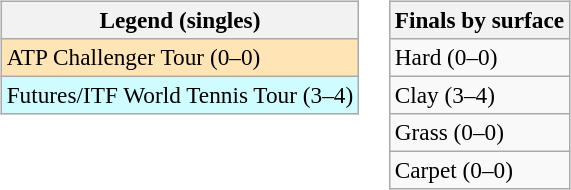<table>
<tr valign=top>
<td><br><table class=wikitable style=font-size:97%>
<tr>
<th>Legend (singles)</th>
</tr>
<tr bgcolor=moccasin>
<td>ATP Challenger Tour (0–0)</td>
</tr>
<tr bgcolor=cffcff>
<td>Futures/ITF World Tennis Tour (3–4)</td>
</tr>
</table>
</td>
<td><br><table class=wikitable style=font-size:97%>
<tr>
<th>Finals by surface</th>
</tr>
<tr>
<td>Hard (0–0)</td>
</tr>
<tr>
<td>Clay (3–4)</td>
</tr>
<tr>
<td>Grass (0–0)</td>
</tr>
<tr>
<td>Carpet (0–0)</td>
</tr>
</table>
</td>
</tr>
</table>
